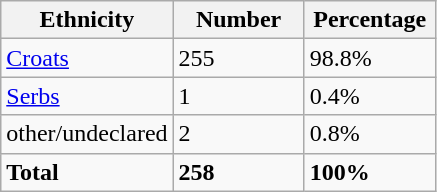<table class="wikitable">
<tr>
<th width="100px">Ethnicity</th>
<th width="80px">Number</th>
<th width="80px">Percentage</th>
</tr>
<tr>
<td><a href='#'>Croats</a></td>
<td>255</td>
<td>98.8%</td>
</tr>
<tr>
<td><a href='#'>Serbs</a></td>
<td>1</td>
<td>0.4%</td>
</tr>
<tr>
<td>other/undeclared</td>
<td>2</td>
<td>0.8%</td>
</tr>
<tr>
<td><strong>Total</strong></td>
<td><strong>258</strong></td>
<td><strong>100%</strong></td>
</tr>
</table>
